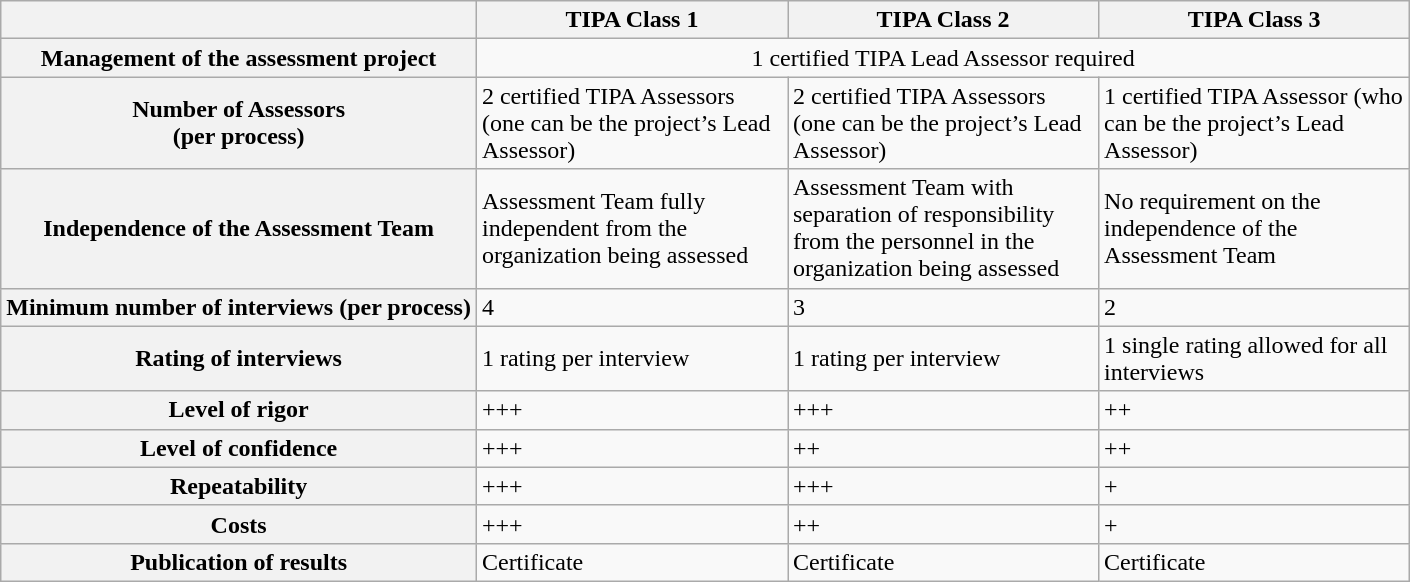<table class="wikitable centre">
<tr>
<th></th>
<th style="width: 200px;">TIPA Class 1</th>
<th style="width: 200px;">TIPA Class 2</th>
<th style="width: 200px;">TIPA Class 3</th>
</tr>
<tr>
<th scope="row">Management of the assessment project</th>
<td colspan="3" ; style="text-align:center;">1 certified TIPA Lead Assessor required</td>
</tr>
<tr>
<th scope="row">Number of Assessors<br>(per process)</th>
<td>2 certified TIPA Assessors (one can be the project’s Lead Assessor)</td>
<td>2 certified TIPA Assessors (one can be the project’s Lead Assessor)</td>
<td>1 certified TIPA Assessor (who can be the project’s Lead Assessor)</td>
</tr>
<tr>
<th scope="row">Independence of the Assessment Team</th>
<td>Assessment Team fully independent from the organization being assessed</td>
<td>Assessment Team with separation of responsibility from the personnel in the organization being assessed</td>
<td>No requirement on the independence of the Assessment Team</td>
</tr>
<tr>
<th scope="row">Minimum number of interviews (per process)</th>
<td>4</td>
<td>3</td>
<td>2</td>
</tr>
<tr>
<th scope="row">Rating of interviews</th>
<td>1 rating per interview</td>
<td>1 rating per interview</td>
<td>1 single rating allowed for all interviews</td>
</tr>
<tr>
<th scope="row">Level of rigor</th>
<td>+++</td>
<td>+++</td>
<td>++</td>
</tr>
<tr>
<th scope="row">Level of confidence</th>
<td>+++</td>
<td>++</td>
<td>++</td>
</tr>
<tr>
<th scope="row">Repeatability</th>
<td>+++</td>
<td>+++</td>
<td>+</td>
</tr>
<tr>
<th scope="row">Costs</th>
<td>+++</td>
<td>++</td>
<td>+</td>
</tr>
<tr>
<th scope="row">Publication of results</th>
<td>Certificate</td>
<td>Certificate</td>
<td>Certificate</td>
</tr>
</table>
